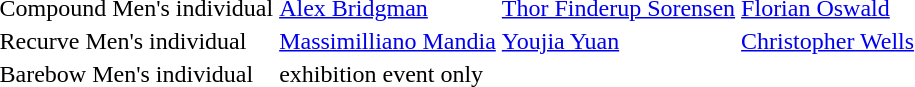<table>
<tr>
<td>Compound Men's individual</td>
<td> <a href='#'>Alex Bridgman</a></td>
<td> <a href='#'>Thor Finderup Sorensen</a></td>
<td> <a href='#'>Florian Oswald</a></td>
</tr>
<tr>
<td>Recurve Men's individual</td>
<td> <a href='#'>Massimilliano Mandia</a></td>
<td> <a href='#'>Youjia Yuan</a></td>
<td> <a href='#'>Christopher Wells</a></td>
</tr>
<tr>
<td>Barebow Men's individual</td>
<td>exhibition event only</td>
</tr>
</table>
